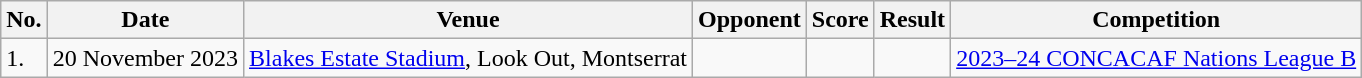<table class="wikitable" style="font-size:100%;">
<tr>
<th>No.</th>
<th>Date</th>
<th>Venue</th>
<th>Opponent</th>
<th>Score</th>
<th>Result</th>
<th>Competition</th>
</tr>
<tr>
<td>1.</td>
<td>20 November 2023</td>
<td><a href='#'>Blakes Estate Stadium</a>, Look Out, Montserrat</td>
<td></td>
<td></td>
<td></td>
<td><a href='#'>2023–24 CONCACAF Nations League B</a></td>
</tr>
</table>
